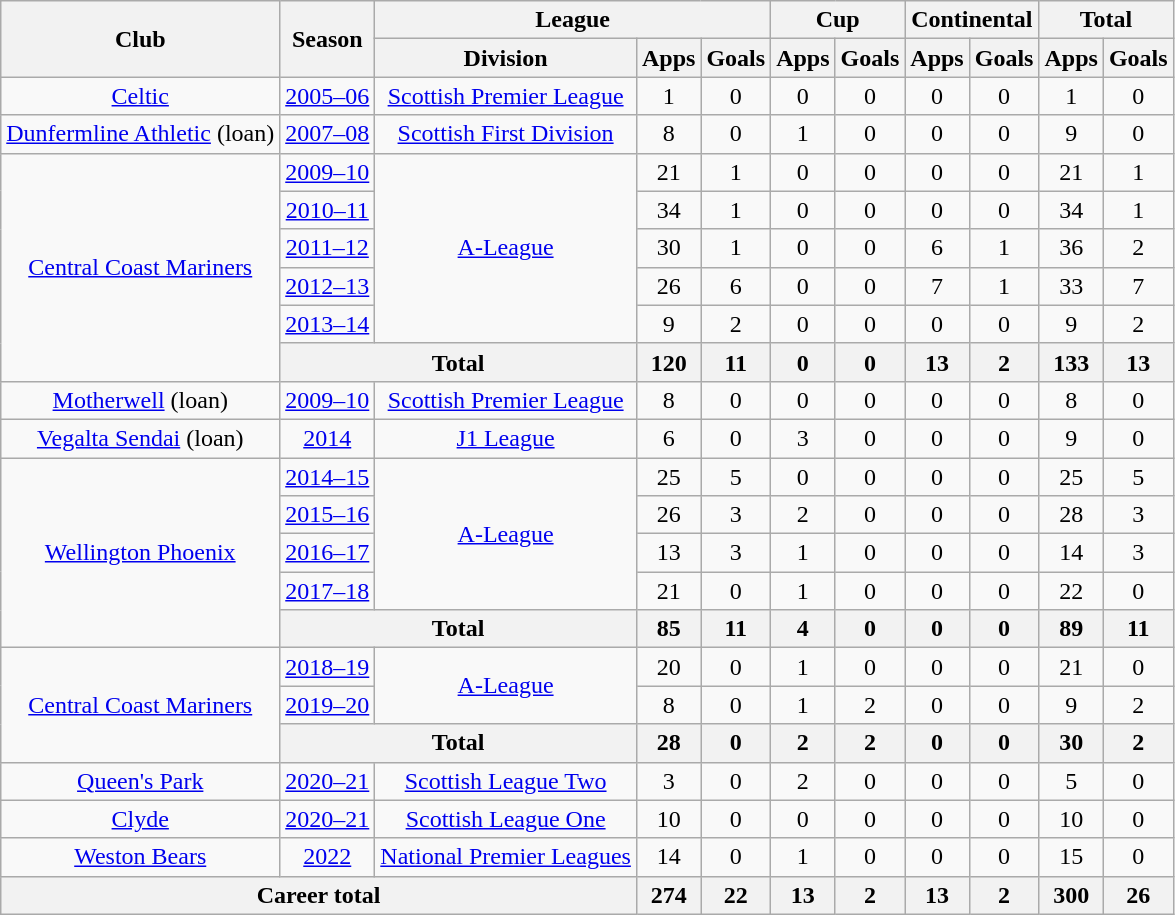<table class="wikitable" style="text-align: center;">
<tr>
<th rowspan="2">Club</th>
<th rowspan="2">Season</th>
<th colspan="3">League</th>
<th colspan="2">Cup</th>
<th colspan="2">Continental</th>
<th colspan="2">Total</th>
</tr>
<tr>
<th>Division</th>
<th>Apps</th>
<th>Goals</th>
<th>Apps</th>
<th>Goals</th>
<th>Apps</th>
<th>Goals</th>
<th>Apps</th>
<th>Goals</th>
</tr>
<tr>
<td rowspan="1" valign="center"><a href='#'>Celtic</a></td>
<td><a href='#'>2005–06</a></td>
<td><a href='#'>Scottish Premier League</a></td>
<td>1</td>
<td>0</td>
<td>0</td>
<td>0</td>
<td>0</td>
<td>0</td>
<td>1</td>
<td>0</td>
</tr>
<tr>
<td><a href='#'>Dunfermline Athletic</a> (loan)</td>
<td><a href='#'>2007–08</a></td>
<td><a href='#'>Scottish First Division</a></td>
<td>8</td>
<td>0</td>
<td>1</td>
<td>0</td>
<td>0</td>
<td>0</td>
<td>9</td>
<td>0</td>
</tr>
<tr>
<td rowspan=6><a href='#'>Central Coast Mariners</a></td>
<td><a href='#'>2009–10</a></td>
<td rowspan=5><a href='#'>A-League</a></td>
<td>21</td>
<td>1</td>
<td>0</td>
<td>0</td>
<td>0</td>
<td>0</td>
<td>21</td>
<td>1</td>
</tr>
<tr>
<td><a href='#'>2010–11</a></td>
<td>34</td>
<td>1</td>
<td>0</td>
<td>0</td>
<td>0</td>
<td>0</td>
<td>34</td>
<td>1</td>
</tr>
<tr>
<td><a href='#'>2011–12</a></td>
<td>30</td>
<td>1</td>
<td>0</td>
<td>0</td>
<td>6</td>
<td>1</td>
<td>36</td>
<td>2</td>
</tr>
<tr>
<td><a href='#'>2012–13</a></td>
<td>26</td>
<td>6</td>
<td>0</td>
<td>0</td>
<td>7</td>
<td>1</td>
<td>33</td>
<td>7</td>
</tr>
<tr>
<td><a href='#'>2013–14</a></td>
<td>9</td>
<td>2</td>
<td>0</td>
<td>0</td>
<td>0</td>
<td>0</td>
<td>9</td>
<td>2</td>
</tr>
<tr>
<th colspan=2>Total</th>
<th>120</th>
<th>11</th>
<th>0</th>
<th>0</th>
<th>13</th>
<th>2</th>
<th>133</th>
<th>13</th>
</tr>
<tr>
<td><a href='#'>Motherwell</a> (loan)</td>
<td><a href='#'>2009–10</a></td>
<td><a href='#'>Scottish Premier League</a></td>
<td>8</td>
<td>0</td>
<td>0</td>
<td>0</td>
<td>0</td>
<td>0</td>
<td>8</td>
<td>0</td>
</tr>
<tr>
<td><a href='#'>Vegalta Sendai</a> (loan)</td>
<td><a href='#'>2014</a></td>
<td><a href='#'>J1 League</a></td>
<td>6</td>
<td>0</td>
<td>3</td>
<td>0</td>
<td>0</td>
<td>0</td>
<td>9</td>
<td>0</td>
</tr>
<tr>
<td valign="center" rowspan="5"><a href='#'>Wellington Phoenix</a></td>
<td><a href='#'>2014–15</a></td>
<td rowspan=4><a href='#'>A-League</a></td>
<td>25</td>
<td>5</td>
<td>0</td>
<td>0</td>
<td>0</td>
<td>0</td>
<td>25</td>
<td>5</td>
</tr>
<tr>
<td><a href='#'>2015–16</a></td>
<td>26</td>
<td>3</td>
<td>2</td>
<td>0</td>
<td>0</td>
<td>0</td>
<td>28</td>
<td>3</td>
</tr>
<tr>
<td><a href='#'>2016–17</a></td>
<td>13</td>
<td>3</td>
<td>1</td>
<td>0</td>
<td>0</td>
<td>0</td>
<td>14</td>
<td>3</td>
</tr>
<tr>
<td><a href='#'>2017–18</a></td>
<td>21</td>
<td>0</td>
<td>1</td>
<td>0</td>
<td>0</td>
<td>0</td>
<td>22</td>
<td>0</td>
</tr>
<tr>
<th colspan=2>Total</th>
<th>85</th>
<th>11</th>
<th>4</th>
<th>0</th>
<th>0</th>
<th>0</th>
<th>89</th>
<th>11</th>
</tr>
<tr>
<td rowspan=3><a href='#'>Central Coast Mariners</a></td>
<td><a href='#'>2018–19</a></td>
<td rowspan=2><a href='#'>A-League</a></td>
<td>20</td>
<td>0</td>
<td>1</td>
<td>0</td>
<td>0</td>
<td>0</td>
<td>21</td>
<td>0</td>
</tr>
<tr>
<td><a href='#'>2019–20</a></td>
<td>8</td>
<td>0</td>
<td>1</td>
<td>2</td>
<td>0</td>
<td>0</td>
<td>9</td>
<td>2</td>
</tr>
<tr>
<th colspan=2>Total</th>
<th>28</th>
<th>0</th>
<th>2</th>
<th>2</th>
<th>0</th>
<th>0</th>
<th>30</th>
<th>2</th>
</tr>
<tr>
<td><a href='#'>Queen's Park</a></td>
<td><a href='#'>2020–21</a></td>
<td><a href='#'>Scottish League Two</a></td>
<td>3</td>
<td>0</td>
<td>2</td>
<td>0</td>
<td>0</td>
<td>0</td>
<td>5</td>
<td>0</td>
</tr>
<tr>
<td><a href='#'>Clyde</a></td>
<td><a href='#'>2020–21</a></td>
<td><a href='#'>Scottish League One</a></td>
<td>10</td>
<td>0</td>
<td>0</td>
<td>0</td>
<td>0</td>
<td>0</td>
<td>10</td>
<td>0</td>
</tr>
<tr>
<td><a href='#'>Weston Bears</a></td>
<td><a href='#'>2022</a></td>
<td><a href='#'>National Premier Leagues</a></td>
<td>14</td>
<td>0</td>
<td>1</td>
<td>0</td>
<td>0</td>
<td>0</td>
<td>15</td>
<td>0</td>
</tr>
<tr>
<th colspan=3>Career total</th>
<th>274</th>
<th>22</th>
<th>13</th>
<th>2</th>
<th>13</th>
<th>2</th>
<th>300</th>
<th>26</th>
</tr>
</table>
